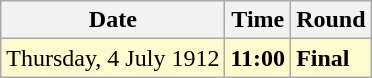<table class="wikitable">
<tr>
<th>Date</th>
<th>Time</th>
<th>Round</th>
</tr>
<tr style=background:lemonchiffon>
<td>Thursday, 4 July 1912</td>
<td><strong>11:00</strong></td>
<td><strong>Final</strong></td>
</tr>
</table>
